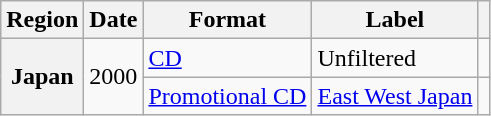<table class="wikitable plainrowheaders">
<tr>
<th scope="col">Region</th>
<th scope="col">Date</th>
<th scope="col">Format</th>
<th scope="col">Label</th>
<th scope="col"></th>
</tr>
<tr>
<th scope="row" rowspan="2">Japan</th>
<td rowspan="2">2000</td>
<td><a href='#'>CD</a></td>
<td>Unfiltered</td>
<td style="text-align:center;"></td>
</tr>
<tr>
<td><a href='#'>Promotional CD</a></td>
<td><a href='#'>East West Japan</a></td>
<td style="text-align:center;"></td>
</tr>
</table>
